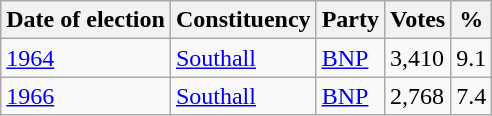<table class="wikitable">
<tr>
<th>Date of election</th>
<th>Constituency</th>
<th>Party</th>
<th>Votes</th>
<th>%</th>
</tr>
<tr>
<td><a href='#'>1964</a></td>
<td><a href='#'>Southall</a></td>
<td><a href='#'>BNP</a></td>
<td>3,410</td>
<td>9.1</td>
</tr>
<tr>
<td><a href='#'>1966</a></td>
<td><a href='#'>Southall</a></td>
<td><a href='#'>BNP</a></td>
<td>2,768</td>
<td>7.4</td>
</tr>
</table>
